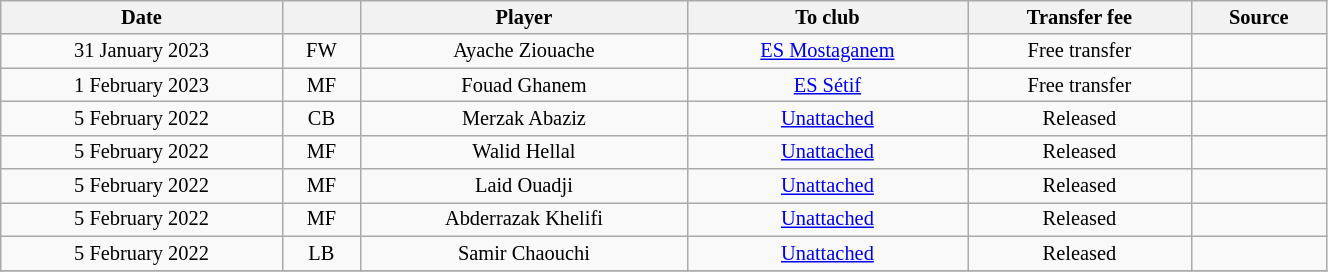<table class="wikitable sortable" style="width:70%; text-align:center; font-size:85%; text-align:centre;">
<tr>
<th>Date</th>
<th></th>
<th>Player</th>
<th>To club</th>
<th>Transfer fee</th>
<th>Source</th>
</tr>
<tr>
<td>31 January 2023</td>
<td>FW</td>
<td> Ayache Ziouache</td>
<td><a href='#'>ES Mostaganem</a></td>
<td>Free transfer</td>
<td></td>
</tr>
<tr>
<td>1 February 2023</td>
<td>MF</td>
<td> Fouad Ghanem</td>
<td><a href='#'>ES Sétif</a></td>
<td>Free transfer</td>
<td></td>
</tr>
<tr>
<td>5 February 2022</td>
<td>CB</td>
<td> Merzak Abaziz</td>
<td><a href='#'>Unattached</a></td>
<td>Released</td>
<td></td>
</tr>
<tr>
<td>5 February 2022</td>
<td>MF</td>
<td> Walid Hellal</td>
<td><a href='#'>Unattached</a></td>
<td>Released</td>
<td></td>
</tr>
<tr>
<td>5 February 2022</td>
<td>MF</td>
<td> Laid Ouadji</td>
<td><a href='#'>Unattached</a></td>
<td>Released</td>
<td></td>
</tr>
<tr>
<td>5 February 2022</td>
<td>MF</td>
<td> Abderrazak Khelifi</td>
<td><a href='#'>Unattached</a></td>
<td>Released</td>
<td></td>
</tr>
<tr>
<td>5 February 2022</td>
<td>LB</td>
<td> Samir Chaouchi</td>
<td><a href='#'>Unattached</a></td>
<td>Released</td>
<td></td>
</tr>
<tr>
</tr>
</table>
